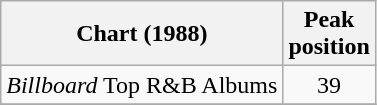<table class="wikitable">
<tr>
<th>Chart (1988)</th>
<th>Peak<br>position</th>
</tr>
<tr>
<td><em>Billboard</em> Top R&B Albums</td>
<td align=center>39</td>
</tr>
<tr>
</tr>
</table>
